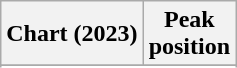<table class="wikitable sortable plainrowheaders" style="text-align:center">
<tr>
<th scope="col">Chart (2023)</th>
<th scope="col">Peak<br>position</th>
</tr>
<tr>
</tr>
<tr>
</tr>
</table>
